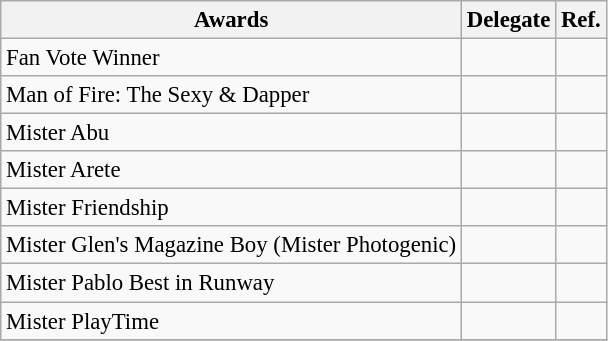<table class="wikitable" style="font-size:95%;">
<tr>
<th>Awards</th>
<th>Delegate</th>
<th>Ref.</th>
</tr>
<tr>
<td>Fan Vote Winner</td>
<td></td>
<td></td>
</tr>
<tr>
<td>Man of Fire: The Sexy & Dapper</td>
<td></td>
<td></td>
</tr>
<tr>
<td>Mister Abu</td>
<td></td>
<td></td>
</tr>
<tr>
<td>Mister Arete</td>
<td></td>
<td></td>
</tr>
<tr>
<td>Mister Friendship</td>
<td></td>
<td></td>
</tr>
<tr>
<td>Mister Glen's Magazine Boy  (Mister Photogenic)</td>
<td></td>
<td></td>
</tr>
<tr>
<td>Mister Pablo Best in Runway</td>
<td></td>
<td></td>
</tr>
<tr>
<td>Mister PlayTime</td>
<td></td>
<td></td>
</tr>
<tr>
</tr>
</table>
